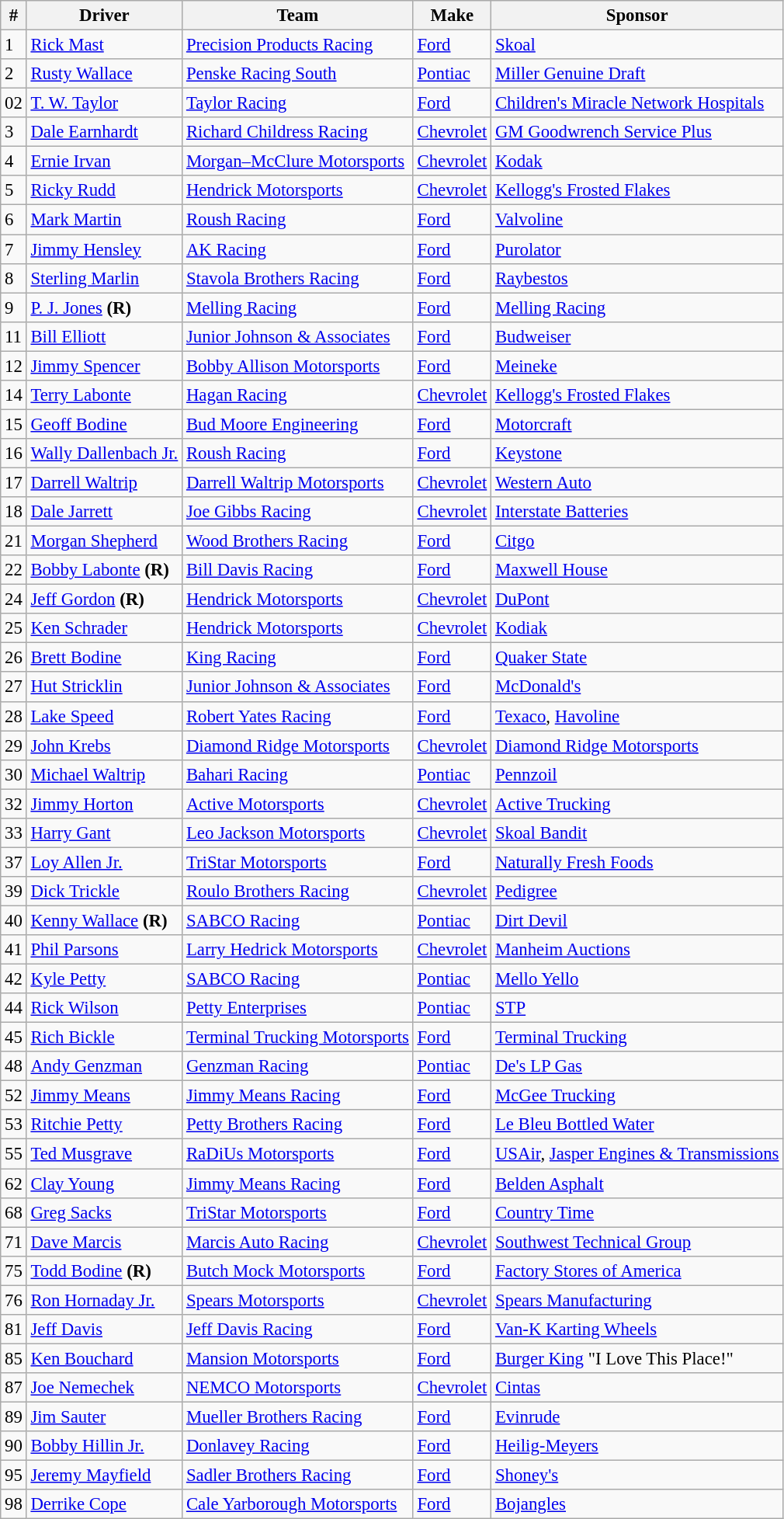<table class="wikitable" style="font-size:95%">
<tr>
<th>#</th>
<th>Driver</th>
<th>Team</th>
<th>Make</th>
<th>Sponsor</th>
</tr>
<tr>
<td>1</td>
<td><a href='#'>Rick Mast</a></td>
<td><a href='#'>Precision Products Racing</a></td>
<td><a href='#'>Ford</a></td>
<td><a href='#'>Skoal</a></td>
</tr>
<tr>
<td>2</td>
<td><a href='#'>Rusty Wallace</a></td>
<td><a href='#'>Penske Racing South</a></td>
<td><a href='#'>Pontiac</a></td>
<td><a href='#'>Miller Genuine Draft</a></td>
</tr>
<tr>
<td>02</td>
<td><a href='#'>T. W. Taylor</a></td>
<td><a href='#'>Taylor Racing</a></td>
<td><a href='#'>Ford</a></td>
<td><a href='#'>Children's Miracle Network Hospitals</a></td>
</tr>
<tr>
<td>3</td>
<td><a href='#'>Dale Earnhardt</a></td>
<td><a href='#'>Richard Childress Racing</a></td>
<td><a href='#'>Chevrolet</a></td>
<td><a href='#'>GM Goodwrench Service Plus</a></td>
</tr>
<tr>
<td>4</td>
<td><a href='#'>Ernie Irvan</a></td>
<td><a href='#'>Morgan–McClure Motorsports</a></td>
<td><a href='#'>Chevrolet</a></td>
<td><a href='#'>Kodak</a></td>
</tr>
<tr>
<td>5</td>
<td><a href='#'>Ricky Rudd</a></td>
<td><a href='#'>Hendrick Motorsports</a></td>
<td><a href='#'>Chevrolet</a></td>
<td><a href='#'>Kellogg's Frosted Flakes</a></td>
</tr>
<tr>
<td>6</td>
<td><a href='#'>Mark Martin</a></td>
<td><a href='#'>Roush Racing</a></td>
<td><a href='#'>Ford</a></td>
<td><a href='#'>Valvoline</a></td>
</tr>
<tr>
<td>7</td>
<td><a href='#'>Jimmy Hensley</a></td>
<td><a href='#'>AK Racing</a></td>
<td><a href='#'>Ford</a></td>
<td><a href='#'>Purolator</a></td>
</tr>
<tr>
<td>8</td>
<td><a href='#'>Sterling Marlin</a></td>
<td><a href='#'>Stavola Brothers Racing</a></td>
<td><a href='#'>Ford</a></td>
<td><a href='#'>Raybestos</a></td>
</tr>
<tr>
<td>9</td>
<td><a href='#'>P. J. Jones</a> <strong>(R)</strong></td>
<td><a href='#'>Melling Racing</a></td>
<td><a href='#'>Ford</a></td>
<td><a href='#'>Melling Racing</a></td>
</tr>
<tr>
<td>11</td>
<td><a href='#'>Bill Elliott</a></td>
<td><a href='#'>Junior Johnson & Associates</a></td>
<td><a href='#'>Ford</a></td>
<td><a href='#'>Budweiser</a></td>
</tr>
<tr>
<td>12</td>
<td><a href='#'>Jimmy Spencer</a></td>
<td><a href='#'>Bobby Allison Motorsports</a></td>
<td><a href='#'>Ford</a></td>
<td><a href='#'>Meineke</a></td>
</tr>
<tr>
<td>14</td>
<td><a href='#'>Terry Labonte</a></td>
<td><a href='#'>Hagan Racing</a></td>
<td><a href='#'>Chevrolet</a></td>
<td><a href='#'>Kellogg's Frosted Flakes</a></td>
</tr>
<tr>
<td>15</td>
<td><a href='#'>Geoff Bodine</a></td>
<td><a href='#'>Bud Moore Engineering</a></td>
<td><a href='#'>Ford</a></td>
<td><a href='#'>Motorcraft</a></td>
</tr>
<tr>
<td>16</td>
<td><a href='#'>Wally Dallenbach Jr.</a></td>
<td><a href='#'>Roush Racing</a></td>
<td><a href='#'>Ford</a></td>
<td><a href='#'>Keystone</a></td>
</tr>
<tr>
<td>17</td>
<td><a href='#'>Darrell Waltrip</a></td>
<td><a href='#'>Darrell Waltrip Motorsports</a></td>
<td><a href='#'>Chevrolet</a></td>
<td><a href='#'>Western Auto</a></td>
</tr>
<tr>
<td>18</td>
<td><a href='#'>Dale Jarrett</a></td>
<td><a href='#'>Joe Gibbs Racing</a></td>
<td><a href='#'>Chevrolet</a></td>
<td><a href='#'>Interstate Batteries</a></td>
</tr>
<tr>
<td>21</td>
<td><a href='#'>Morgan Shepherd</a></td>
<td><a href='#'>Wood Brothers Racing</a></td>
<td><a href='#'>Ford</a></td>
<td><a href='#'>Citgo</a></td>
</tr>
<tr>
<td>22</td>
<td><a href='#'>Bobby Labonte</a> <strong>(R)</strong></td>
<td><a href='#'>Bill Davis Racing</a></td>
<td><a href='#'>Ford</a></td>
<td><a href='#'>Maxwell House</a></td>
</tr>
<tr>
<td>24</td>
<td><a href='#'>Jeff Gordon</a> <strong>(R)</strong></td>
<td><a href='#'>Hendrick Motorsports</a></td>
<td><a href='#'>Chevrolet</a></td>
<td><a href='#'>DuPont</a></td>
</tr>
<tr>
<td>25</td>
<td><a href='#'>Ken Schrader</a></td>
<td><a href='#'>Hendrick Motorsports</a></td>
<td><a href='#'>Chevrolet</a></td>
<td><a href='#'>Kodiak</a></td>
</tr>
<tr>
<td>26</td>
<td><a href='#'>Brett Bodine</a></td>
<td><a href='#'>King Racing</a></td>
<td><a href='#'>Ford</a></td>
<td><a href='#'>Quaker State</a></td>
</tr>
<tr>
<td>27</td>
<td><a href='#'>Hut Stricklin</a></td>
<td><a href='#'>Junior Johnson & Associates</a></td>
<td><a href='#'>Ford</a></td>
<td><a href='#'>McDonald's</a></td>
</tr>
<tr>
<td>28</td>
<td><a href='#'>Lake Speed</a></td>
<td><a href='#'>Robert Yates Racing</a></td>
<td><a href='#'>Ford</a></td>
<td><a href='#'>Texaco</a>, <a href='#'>Havoline</a></td>
</tr>
<tr>
<td>29</td>
<td><a href='#'>John Krebs</a></td>
<td><a href='#'>Diamond Ridge Motorsports</a></td>
<td><a href='#'>Chevrolet</a></td>
<td><a href='#'>Diamond Ridge Motorsports</a></td>
</tr>
<tr>
<td>30</td>
<td><a href='#'>Michael Waltrip</a></td>
<td><a href='#'>Bahari Racing</a></td>
<td><a href='#'>Pontiac</a></td>
<td><a href='#'>Pennzoil</a></td>
</tr>
<tr>
<td>32</td>
<td><a href='#'>Jimmy Horton</a></td>
<td><a href='#'>Active Motorsports</a></td>
<td><a href='#'>Chevrolet</a></td>
<td><a href='#'>Active Trucking</a></td>
</tr>
<tr>
<td>33</td>
<td><a href='#'>Harry Gant</a></td>
<td><a href='#'>Leo Jackson Motorsports</a></td>
<td><a href='#'>Chevrolet</a></td>
<td><a href='#'>Skoal Bandit</a></td>
</tr>
<tr>
<td>37</td>
<td><a href='#'>Loy Allen Jr.</a></td>
<td><a href='#'>TriStar Motorsports</a></td>
<td><a href='#'>Ford</a></td>
<td><a href='#'>Naturally Fresh Foods</a></td>
</tr>
<tr>
<td>39</td>
<td><a href='#'>Dick Trickle</a></td>
<td><a href='#'>Roulo Brothers Racing</a></td>
<td><a href='#'>Chevrolet</a></td>
<td><a href='#'>Pedigree</a></td>
</tr>
<tr>
<td>40</td>
<td><a href='#'>Kenny Wallace</a> <strong>(R)</strong></td>
<td><a href='#'>SABCO Racing</a></td>
<td><a href='#'>Pontiac</a></td>
<td><a href='#'>Dirt Devil</a></td>
</tr>
<tr>
<td>41</td>
<td><a href='#'>Phil Parsons</a></td>
<td><a href='#'>Larry Hedrick Motorsports</a></td>
<td><a href='#'>Chevrolet</a></td>
<td><a href='#'>Manheim Auctions</a></td>
</tr>
<tr>
<td>42</td>
<td><a href='#'>Kyle Petty</a></td>
<td><a href='#'>SABCO Racing</a></td>
<td><a href='#'>Pontiac</a></td>
<td><a href='#'>Mello Yello</a></td>
</tr>
<tr>
<td>44</td>
<td><a href='#'>Rick Wilson</a></td>
<td><a href='#'>Petty Enterprises</a></td>
<td><a href='#'>Pontiac</a></td>
<td><a href='#'>STP</a></td>
</tr>
<tr>
<td>45</td>
<td><a href='#'>Rich Bickle</a></td>
<td><a href='#'>Terminal Trucking Motorsports</a></td>
<td><a href='#'>Ford</a></td>
<td><a href='#'>Terminal Trucking</a></td>
</tr>
<tr>
<td>48</td>
<td><a href='#'>Andy Genzman</a></td>
<td><a href='#'>Genzman Racing</a></td>
<td><a href='#'>Pontiac</a></td>
<td><a href='#'>De's LP Gas</a></td>
</tr>
<tr>
<td>52</td>
<td><a href='#'>Jimmy Means</a></td>
<td><a href='#'>Jimmy Means Racing</a></td>
<td><a href='#'>Ford</a></td>
<td><a href='#'>McGee Trucking</a></td>
</tr>
<tr>
<td>53</td>
<td><a href='#'>Ritchie Petty</a></td>
<td><a href='#'>Petty Brothers Racing</a></td>
<td><a href='#'>Ford</a></td>
<td><a href='#'>Le Bleu Bottled Water</a></td>
</tr>
<tr>
<td>55</td>
<td><a href='#'>Ted Musgrave</a></td>
<td><a href='#'>RaDiUs Motorsports</a></td>
<td><a href='#'>Ford</a></td>
<td><a href='#'>USAir</a>, <a href='#'>Jasper Engines & Transmissions</a></td>
</tr>
<tr>
<td>62</td>
<td><a href='#'>Clay Young</a></td>
<td><a href='#'>Jimmy Means Racing</a></td>
<td><a href='#'>Ford</a></td>
<td><a href='#'>Belden Asphalt</a></td>
</tr>
<tr>
<td>68</td>
<td><a href='#'>Greg Sacks</a></td>
<td><a href='#'>TriStar Motorsports</a></td>
<td><a href='#'>Ford</a></td>
<td><a href='#'>Country Time</a></td>
</tr>
<tr>
<td>71</td>
<td><a href='#'>Dave Marcis</a></td>
<td><a href='#'>Marcis Auto Racing</a></td>
<td><a href='#'>Chevrolet</a></td>
<td><a href='#'>Southwest Technical Group</a></td>
</tr>
<tr>
<td>75</td>
<td><a href='#'>Todd Bodine</a> <strong>(R)</strong></td>
<td><a href='#'>Butch Mock Motorsports</a></td>
<td><a href='#'>Ford</a></td>
<td><a href='#'>Factory Stores of America</a></td>
</tr>
<tr>
<td>76</td>
<td><a href='#'>Ron Hornaday Jr.</a></td>
<td><a href='#'>Spears Motorsports</a></td>
<td><a href='#'>Chevrolet</a></td>
<td><a href='#'>Spears Manufacturing</a></td>
</tr>
<tr>
<td>81</td>
<td><a href='#'>Jeff Davis</a></td>
<td><a href='#'>Jeff Davis Racing</a></td>
<td><a href='#'>Ford</a></td>
<td><a href='#'>Van-K Karting Wheels</a></td>
</tr>
<tr>
<td>85</td>
<td><a href='#'>Ken Bouchard</a></td>
<td><a href='#'>Mansion Motorsports</a></td>
<td><a href='#'>Ford</a></td>
<td><a href='#'>Burger King</a> "I Love This Place!"</td>
</tr>
<tr>
<td>87</td>
<td><a href='#'>Joe Nemechek</a></td>
<td><a href='#'>NEMCO Motorsports</a></td>
<td><a href='#'>Chevrolet</a></td>
<td><a href='#'>Cintas</a></td>
</tr>
<tr>
<td>89</td>
<td><a href='#'>Jim Sauter</a></td>
<td><a href='#'>Mueller Brothers Racing</a></td>
<td><a href='#'>Ford</a></td>
<td><a href='#'>Evinrude</a></td>
</tr>
<tr>
<td>90</td>
<td><a href='#'>Bobby Hillin Jr.</a></td>
<td><a href='#'>Donlavey Racing</a></td>
<td><a href='#'>Ford</a></td>
<td><a href='#'>Heilig-Meyers</a></td>
</tr>
<tr>
<td>95</td>
<td><a href='#'>Jeremy Mayfield</a></td>
<td><a href='#'>Sadler Brothers Racing</a></td>
<td><a href='#'>Ford</a></td>
<td><a href='#'>Shoney's</a></td>
</tr>
<tr>
<td>98</td>
<td><a href='#'>Derrike Cope</a></td>
<td><a href='#'>Cale Yarborough Motorsports</a></td>
<td><a href='#'>Ford</a></td>
<td><a href='#'>Bojangles</a></td>
</tr>
</table>
